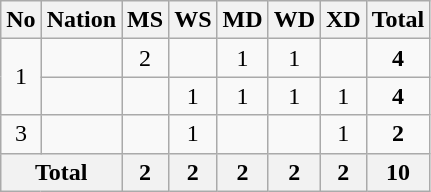<table class="wikitable" style="text-align:center">
<tr>
<th>No</th>
<th>Nation</th>
<th>MS</th>
<th>WS</th>
<th>MD</th>
<th>WD</th>
<th>XD</th>
<th>Total</th>
</tr>
<tr>
<td rowspan="2">1</td>
<td align=left></td>
<td>2</td>
<td></td>
<td>1</td>
<td>1</td>
<td></td>
<td><strong>4</strong></td>
</tr>
<tr>
<td align=left></td>
<td></td>
<td>1</td>
<td>1</td>
<td>1</td>
<td>1</td>
<td><strong>4</strong></td>
</tr>
<tr>
<td>3</td>
<td align=left></td>
<td></td>
<td>1</td>
<td></td>
<td></td>
<td>1</td>
<td><strong>2</strong></td>
</tr>
<tr>
<th colspan="2">Total</th>
<th>2</th>
<th>2</th>
<th>2</th>
<th>2</th>
<th>2</th>
<th>10</th>
</tr>
</table>
